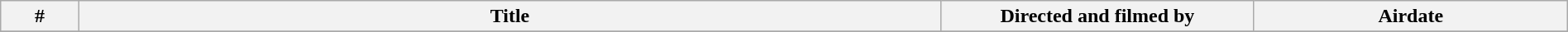<table class="wikitable plainrowheaders" width="100%">
<tr>
<th width="5%">#</th>
<th width="55%">Title</th>
<th width="20%">Directed and filmed by</th>
<th width="20%">Airdate</th>
</tr>
<tr>
</tr>
</table>
